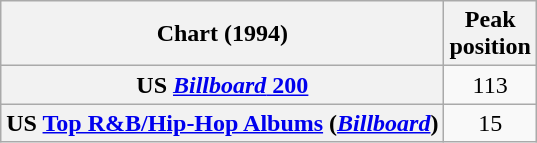<table class="wikitable sortable plainrowheaders" style="text-align:center">
<tr>
<th scope="col">Chart (1994)</th>
<th scope="col">Peak<br> position</th>
</tr>
<tr>
<th scope="row">US <a href='#'><em>Billboard</em> 200</a></th>
<td>113</td>
</tr>
<tr>
<th scope="row">US <a href='#'>Top R&B/Hip-Hop Albums</a> (<em><a href='#'>Billboard</a></em>)</th>
<td>15</td>
</tr>
</table>
